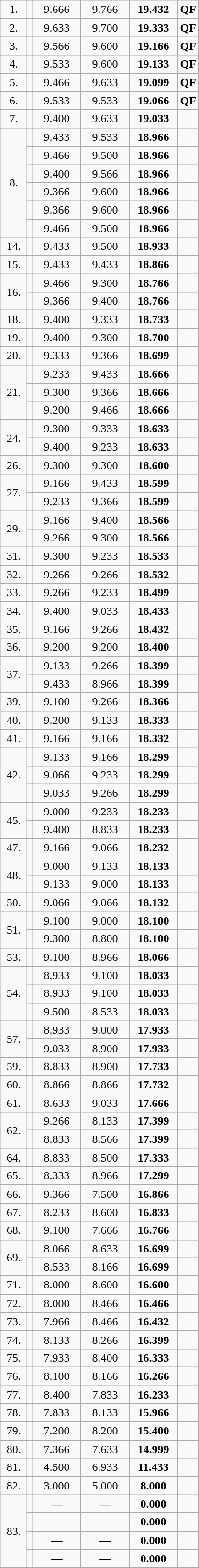<table class=wikitable style="text-align:center">
<tr>
<td width=30>1.</td>
<td align=left></td>
<td width=60>9.666</td>
<td width=60>9.766</td>
<td width=60><strong>19.432</strong></td>
<td><strong>QF</strong></td>
</tr>
<tr>
<td>2.</td>
<td align=left></td>
<td>9.633</td>
<td>9.700</td>
<td><strong>19.333</strong></td>
<td><strong>QF</strong></td>
</tr>
<tr>
<td>3.</td>
<td align=left></td>
<td>9.566</td>
<td>9.600</td>
<td><strong>19.166</strong></td>
<td><strong>QF</strong></td>
</tr>
<tr>
<td>4.</td>
<td align=left></td>
<td>9.533</td>
<td>9.600</td>
<td><strong>19.133</strong></td>
<td><strong>QF</strong></td>
</tr>
<tr>
<td>5.</td>
<td align=left></td>
<td>9.466</td>
<td>9.633</td>
<td><strong>19.099</strong></td>
<td><strong>QF</strong></td>
</tr>
<tr>
<td>6.</td>
<td align=left></td>
<td>9.533</td>
<td>9.533</td>
<td><strong>19.066</strong></td>
<td><strong>QF</strong></td>
</tr>
<tr>
<td>7.</td>
<td align=left></td>
<td>9.400</td>
<td>9.633</td>
<td><strong>19.033</strong></td>
<td></td>
</tr>
<tr>
<td rowspan=6>8.</td>
<td align=left></td>
<td>9.433</td>
<td>9.533</td>
<td><strong>18.966</strong></td>
<td></td>
</tr>
<tr>
<td align=left></td>
<td>9.466</td>
<td>9.500</td>
<td><strong>18.966</strong></td>
<td></td>
</tr>
<tr>
<td align=left></td>
<td>9.400</td>
<td>9.566</td>
<td><strong>18.966</strong></td>
<td></td>
</tr>
<tr>
<td align=left></td>
<td>9.366</td>
<td>9.600</td>
<td><strong>18.966</strong></td>
<td></td>
</tr>
<tr>
<td align=left></td>
<td>9.366</td>
<td>9.600</td>
<td><strong>18.966</strong></td>
<td></td>
</tr>
<tr>
<td align=left></td>
<td>9.466</td>
<td>9.500</td>
<td><strong>18.966</strong></td>
<td></td>
</tr>
<tr>
<td>14.</td>
<td align=left></td>
<td>9.433</td>
<td>9.500</td>
<td><strong>18.933</strong></td>
<td></td>
</tr>
<tr>
<td>15.</td>
<td align=left></td>
<td>9.433</td>
<td>9.433</td>
<td><strong>18.866</strong></td>
<td></td>
</tr>
<tr>
<td rowspan=2>16.</td>
<td align=left></td>
<td>9.466</td>
<td>9.300</td>
<td><strong>18.766</strong></td>
<td></td>
</tr>
<tr>
<td align=left></td>
<td>9.366</td>
<td>9.400</td>
<td><strong>18.766</strong></td>
<td></td>
</tr>
<tr>
<td>18.</td>
<td align=left></td>
<td>9.400</td>
<td>9.333</td>
<td><strong>18.733</strong></td>
<td></td>
</tr>
<tr>
<td>19.</td>
<td align=left></td>
<td>9.400</td>
<td>9.300</td>
<td><strong>18.700</strong></td>
<td></td>
</tr>
<tr>
<td>20.</td>
<td align=left></td>
<td>9.333</td>
<td>9.366</td>
<td><strong>18.699</strong></td>
<td></td>
</tr>
<tr>
<td rowspan=3>21.</td>
<td align=left></td>
<td>9.233</td>
<td>9.433</td>
<td><strong>18.666</strong></td>
<td></td>
</tr>
<tr>
<td align=left></td>
<td>9.300</td>
<td>9.366</td>
<td><strong>18.666</strong></td>
<td></td>
</tr>
<tr>
<td align=left></td>
<td>9.200</td>
<td>9.466</td>
<td><strong>18.666</strong></td>
<td></td>
</tr>
<tr>
<td rowspan=2>24.</td>
<td align=left></td>
<td>9.300</td>
<td>9.333</td>
<td><strong>18.633</strong></td>
<td></td>
</tr>
<tr>
<td align=left></td>
<td>9.400</td>
<td>9.233</td>
<td><strong>18.633</strong></td>
<td></td>
</tr>
<tr>
<td>26.</td>
<td align=left></td>
<td>9.300</td>
<td>9.300</td>
<td><strong>18.600</strong></td>
<td></td>
</tr>
<tr>
<td rowspan=2>27.</td>
<td align=left></td>
<td>9.166</td>
<td>9.433</td>
<td><strong>18.599</strong></td>
<td></td>
</tr>
<tr>
<td align=left></td>
<td>9.233</td>
<td>9.366</td>
<td><strong>18.599</strong></td>
<td></td>
</tr>
<tr>
<td rowspan=2>29.</td>
<td align=left></td>
<td>9.166</td>
<td>9.400</td>
<td><strong>18.566</strong></td>
<td></td>
</tr>
<tr>
<td align=left></td>
<td>9.266</td>
<td>9.300</td>
<td><strong>18.566</strong></td>
<td></td>
</tr>
<tr>
<td>31.</td>
<td align=left></td>
<td>9.300</td>
<td>9.233</td>
<td><strong>18.533</strong></td>
<td></td>
</tr>
<tr>
<td>32.</td>
<td align=left></td>
<td>9.266</td>
<td>9.266</td>
<td><strong>18.532</strong></td>
<td></td>
</tr>
<tr>
<td>33.</td>
<td align=left></td>
<td>9.266</td>
<td>9.233</td>
<td><strong>18.499</strong></td>
<td></td>
</tr>
<tr>
<td>34.</td>
<td align=left></td>
<td>9.400</td>
<td>9.033</td>
<td><strong>18.433</strong></td>
<td></td>
</tr>
<tr>
<td>35.</td>
<td align=left></td>
<td>9.166</td>
<td>9.266</td>
<td><strong>18.432</strong></td>
<td></td>
</tr>
<tr>
<td>36.</td>
<td align=left></td>
<td>9.200</td>
<td>9.200</td>
<td><strong>18.400</strong></td>
<td></td>
</tr>
<tr>
<td rowspan=2>37.</td>
<td align=left></td>
<td>9.133</td>
<td>9.266</td>
<td><strong>18.399</strong></td>
<td></td>
</tr>
<tr>
<td align=left></td>
<td>9.433</td>
<td>8.966</td>
<td><strong>18.399</strong></td>
<td></td>
</tr>
<tr>
<td>39.</td>
<td align=left></td>
<td>9.100</td>
<td>9.266</td>
<td><strong>18.366</strong></td>
<td></td>
</tr>
<tr>
<td>40.</td>
<td align=left></td>
<td>9.200</td>
<td>9.133</td>
<td><strong>18.333</strong></td>
<td></td>
</tr>
<tr>
<td>41.</td>
<td align=left></td>
<td>9.166</td>
<td>9.166</td>
<td><strong>18.332</strong></td>
<td></td>
</tr>
<tr>
<td rowspan=3>42.</td>
<td align=left></td>
<td>9.133</td>
<td>9.166</td>
<td><strong>18.299</strong></td>
<td></td>
</tr>
<tr>
<td align=left></td>
<td>9.066</td>
<td>9.233</td>
<td><strong>18.299</strong></td>
<td></td>
</tr>
<tr>
<td align=left></td>
<td>9.033</td>
<td>9.266</td>
<td><strong>18.299</strong></td>
<td></td>
</tr>
<tr>
<td rowspan=2>45.</td>
<td align=left></td>
<td>9.000</td>
<td>9.233</td>
<td><strong>18.233</strong></td>
<td></td>
</tr>
<tr>
<td align=left></td>
<td>9.400</td>
<td>8.833</td>
<td><strong>18.233</strong></td>
<td></td>
</tr>
<tr>
<td>47.</td>
<td align=left></td>
<td>9.166</td>
<td>9.066</td>
<td><strong>18.232</strong></td>
<td></td>
</tr>
<tr>
<td rowspan=2>48.</td>
<td align=left></td>
<td>9.000</td>
<td>9.133</td>
<td><strong>18.133</strong></td>
<td></td>
</tr>
<tr>
<td align=left></td>
<td>9.133</td>
<td>9.000</td>
<td><strong>18.133</strong></td>
<td></td>
</tr>
<tr>
<td>50.</td>
<td align=left></td>
<td>9.066</td>
<td>9.066</td>
<td><strong>18.132</strong></td>
<td></td>
</tr>
<tr>
<td rowspan=2>51.</td>
<td align=left></td>
<td>9.100</td>
<td>9.000</td>
<td><strong>18.100</strong></td>
<td></td>
</tr>
<tr>
<td align=left></td>
<td>9.300</td>
<td>8.800</td>
<td><strong>18.100</strong></td>
<td></td>
</tr>
<tr>
<td>53.</td>
<td align=left></td>
<td>9.100</td>
<td>8.966</td>
<td><strong>18.066</strong></td>
<td></td>
</tr>
<tr>
<td rowspan=3>54.</td>
<td align=left></td>
<td>8.933</td>
<td>9.100</td>
<td><strong>18.033</strong></td>
<td></td>
</tr>
<tr>
<td align=left></td>
<td>8.933</td>
<td>9.100</td>
<td><strong>18.033</strong></td>
<td></td>
</tr>
<tr>
<td align=left></td>
<td>9.500</td>
<td>8.533</td>
<td><strong>18.033</strong></td>
<td></td>
</tr>
<tr>
<td rowspan=2>57.</td>
<td align=left></td>
<td>8.933</td>
<td>9.000</td>
<td><strong>17.933</strong></td>
<td></td>
</tr>
<tr>
<td align=left></td>
<td>9.033</td>
<td>8.900</td>
<td><strong>17.933</strong></td>
<td></td>
</tr>
<tr>
<td>59.</td>
<td align=left></td>
<td>8.833</td>
<td>8.900</td>
<td><strong>17.733</strong></td>
<td></td>
</tr>
<tr>
<td>60.</td>
<td align=left></td>
<td>8.866</td>
<td>8.866</td>
<td><strong>17.732</strong></td>
<td></td>
</tr>
<tr>
<td>61.</td>
<td align=left></td>
<td>8.633</td>
<td>9.033</td>
<td><strong>17.666</strong></td>
<td></td>
</tr>
<tr>
<td rowspan=2>62.</td>
<td align=left></td>
<td>9.266</td>
<td>8.133</td>
<td><strong>17.399</strong></td>
<td></td>
</tr>
<tr>
<td align=left></td>
<td>8.833</td>
<td>8.566</td>
<td><strong>17.399</strong></td>
<td></td>
</tr>
<tr>
<td>64.</td>
<td align=left></td>
<td>8.833</td>
<td>8.500</td>
<td><strong>17.333</strong></td>
<td></td>
</tr>
<tr>
<td>65.</td>
<td align=left></td>
<td>8.333</td>
<td>8.966</td>
<td><strong>17.299</strong></td>
<td></td>
</tr>
<tr>
<td>66.</td>
<td align=left></td>
<td>9.366</td>
<td>7.500</td>
<td><strong>16.866</strong></td>
<td></td>
</tr>
<tr>
<td>67.</td>
<td align=left></td>
<td>8.233</td>
<td>8.600</td>
<td><strong>16.833</strong></td>
<td></td>
</tr>
<tr>
<td>68.</td>
<td align=left></td>
<td>9.100</td>
<td>7.666</td>
<td><strong>16.766</strong></td>
<td></td>
</tr>
<tr>
<td rowspan=2>69.</td>
<td align=left></td>
<td>8.066</td>
<td>8.633</td>
<td><strong>16.699</strong></td>
<td></td>
</tr>
<tr>
<td align=left></td>
<td>8.533</td>
<td>8.166</td>
<td><strong>16.699</strong></td>
<td></td>
</tr>
<tr>
<td>71.</td>
<td align=left></td>
<td>8.000</td>
<td>8.600</td>
<td><strong>16.600</strong></td>
<td></td>
</tr>
<tr>
<td>72.</td>
<td align=left></td>
<td>8.000</td>
<td>8.466</td>
<td><strong>16.466</strong></td>
<td></td>
</tr>
<tr>
<td>73.</td>
<td align=left></td>
<td>7.966</td>
<td>8.466</td>
<td><strong>16.432</strong></td>
<td></td>
</tr>
<tr>
<td>74.</td>
<td align=left></td>
<td>8.133</td>
<td>8.266</td>
<td><strong>16.399</strong></td>
<td></td>
</tr>
<tr>
<td>75.</td>
<td align=left></td>
<td>7.933</td>
<td>8.400</td>
<td><strong>16.333</strong></td>
<td></td>
</tr>
<tr>
<td>76.</td>
<td align=left></td>
<td>8.100</td>
<td>8.166</td>
<td><strong>16.266</strong></td>
<td></td>
</tr>
<tr>
<td>77.</td>
<td align=left></td>
<td>8.400</td>
<td>7.833</td>
<td><strong>16.233</strong></td>
<td></td>
</tr>
<tr>
<td>78.</td>
<td align=left></td>
<td>7.833</td>
<td>8.133</td>
<td><strong>15.966</strong></td>
<td></td>
</tr>
<tr>
<td>79.</td>
<td align=left></td>
<td>7.200</td>
<td>8.200</td>
<td><strong>15.400</strong></td>
<td></td>
</tr>
<tr>
<td>80.</td>
<td align=left></td>
<td>7.366</td>
<td>7.633</td>
<td><strong>14.999</strong></td>
<td></td>
</tr>
<tr>
<td>81.</td>
<td align=left></td>
<td>4.500</td>
<td>6.933</td>
<td><strong>11.433</strong></td>
<td></td>
</tr>
<tr>
<td>82.</td>
<td align=left></td>
<td>3.000</td>
<td>5.000</td>
<td><strong>8.000</strong></td>
<td></td>
</tr>
<tr>
<td rowspan=4>83.</td>
<td align=left></td>
<td>—</td>
<td>—</td>
<td><strong>0.000</strong></td>
<td></td>
</tr>
<tr>
<td align=left></td>
<td>—</td>
<td>—</td>
<td><strong>0.000</strong></td>
<td></td>
</tr>
<tr>
<td align=left></td>
<td>—</td>
<td>—</td>
<td><strong>0.000</strong></td>
<td></td>
</tr>
<tr>
<td align=left></td>
<td>—</td>
<td>—</td>
<td><strong>0.000</strong></td>
<td></td>
</tr>
</table>
